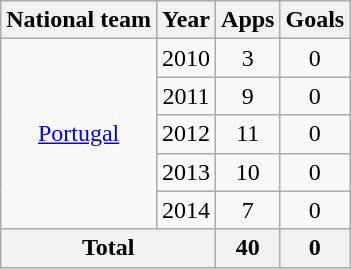<table class="wikitable" style="text-align:center">
<tr>
<th>National team</th>
<th>Year</th>
<th>Apps</th>
<th>Goals</th>
</tr>
<tr>
<td rowspan="5"><a href='#'>Portugal</a></td>
<td>2010</td>
<td>3</td>
<td>0</td>
</tr>
<tr>
<td>2011</td>
<td>9</td>
<td>0</td>
</tr>
<tr>
<td>2012</td>
<td>11</td>
<td>0</td>
</tr>
<tr>
<td>2013</td>
<td>10</td>
<td>0</td>
</tr>
<tr>
<td>2014</td>
<td>7</td>
<td>0</td>
</tr>
<tr>
<th colspan="2">Total</th>
<th>40</th>
<th>0</th>
</tr>
</table>
